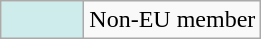<table class="wikitable">
<tr>
<td style="background-color:#CFECEC; width:3em;"></td>
<td>Non-EU member</td>
</tr>
</table>
